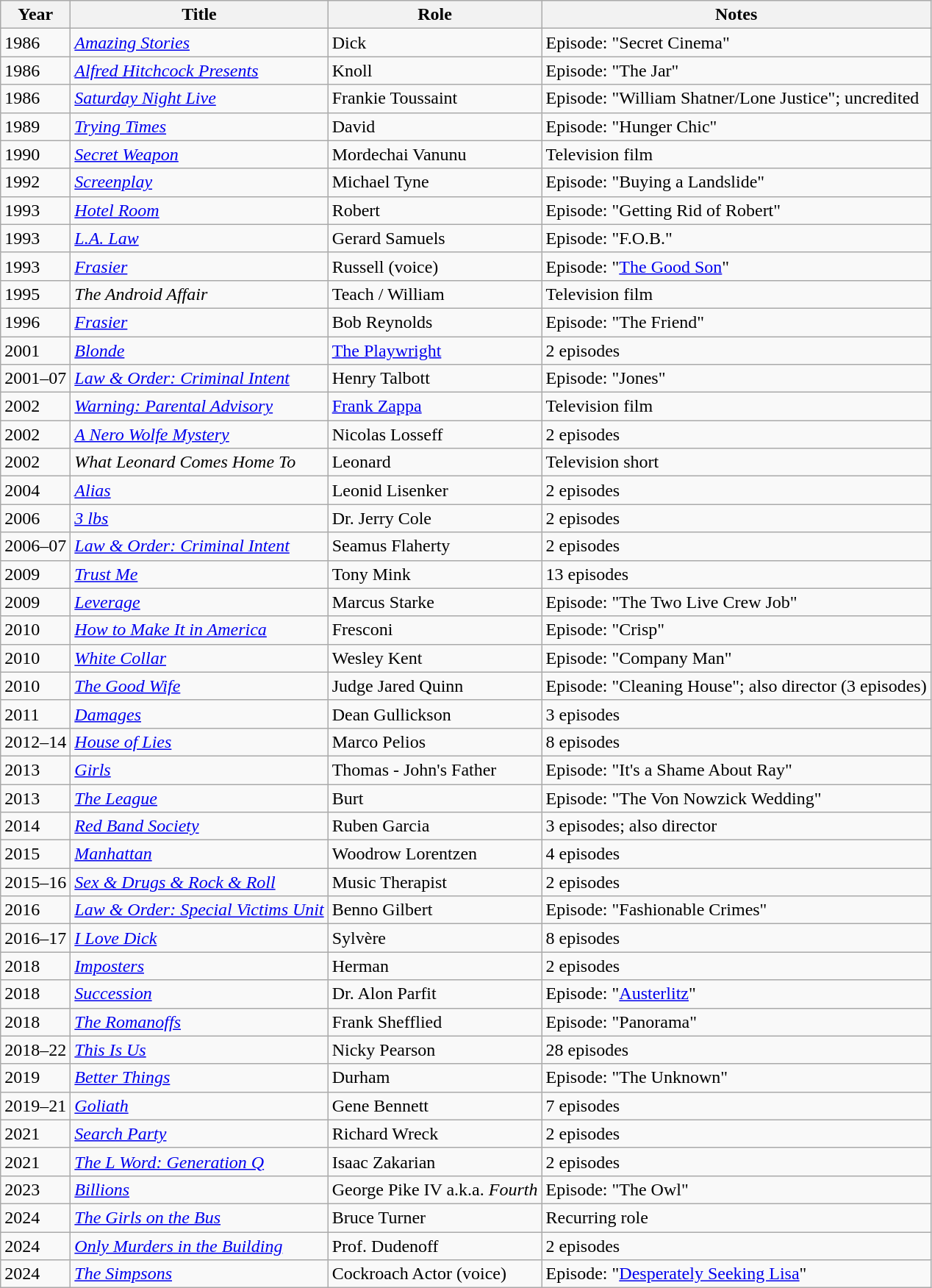<table class="wikitable sortable">
<tr>
<th>Year</th>
<th>Title</th>
<th>Role</th>
<th>Notes</th>
</tr>
<tr>
<td>1986</td>
<td><em><a href='#'>Amazing Stories</a></em></td>
<td>Dick</td>
<td>Episode: "Secret Cinema"</td>
</tr>
<tr>
<td>1986</td>
<td><em><a href='#'>Alfred Hitchcock Presents</a></em></td>
<td>Knoll</td>
<td>Episode: "The Jar"</td>
</tr>
<tr>
<td>1986</td>
<td><em><a href='#'>Saturday Night Live</a></em></td>
<td>Frankie Toussaint</td>
<td>Episode: "William Shatner/Lone Justice"; uncredited</td>
</tr>
<tr>
<td>1989</td>
<td><em><a href='#'>Trying Times</a></em></td>
<td>David</td>
<td>Episode: "Hunger Chic"</td>
</tr>
<tr>
<td>1990</td>
<td><em><a href='#'>Secret Weapon</a></em></td>
<td>Mordechai Vanunu</td>
<td>Television film</td>
</tr>
<tr>
<td>1992</td>
<td><em><a href='#'>Screenplay</a></em></td>
<td>Michael Tyne</td>
<td>Episode: "Buying a Landslide"</td>
</tr>
<tr>
<td>1993</td>
<td><em><a href='#'>Hotel Room</a></em></td>
<td>Robert</td>
<td>Episode: "Getting Rid of Robert"</td>
</tr>
<tr>
<td>1993</td>
<td><em><a href='#'>L.A. Law</a></em></td>
<td>Gerard Samuels</td>
<td>Episode: "F.O.B."</td>
</tr>
<tr>
<td>1993</td>
<td><em><a href='#'>Frasier</a></em></td>
<td>Russell (voice)</td>
<td>Episode: "<a href='#'>The Good Son</a>"</td>
</tr>
<tr>
<td>1995</td>
<td><em>The Android Affair</em></td>
<td>Teach / William</td>
<td>Television film</td>
</tr>
<tr>
<td>1996</td>
<td><em><a href='#'>Frasier</a></em></td>
<td>Bob Reynolds</td>
<td>Episode: "The Friend"</td>
</tr>
<tr>
<td>2001</td>
<td><em><a href='#'>Blonde</a></em></td>
<td><a href='#'>The Playwright</a></td>
<td>2 episodes</td>
</tr>
<tr>
<td>2001–07</td>
<td><em><a href='#'>Law & Order: Criminal Intent</a></em></td>
<td>Henry Talbott</td>
<td>Episode: "Jones"</td>
</tr>
<tr>
<td>2002</td>
<td><em><a href='#'>Warning: Parental Advisory</a></em></td>
<td><a href='#'>Frank Zappa</a></td>
<td>Television film</td>
</tr>
<tr>
<td>2002</td>
<td><em><a href='#'>A Nero Wolfe Mystery</a></em></td>
<td>Nicolas Losseff</td>
<td>2 episodes</td>
</tr>
<tr>
<td>2002</td>
<td><em>What Leonard Comes Home To</em></td>
<td>Leonard</td>
<td>Television short</td>
</tr>
<tr>
<td>2004</td>
<td><em><a href='#'>Alias</a></em></td>
<td>Leonid Lisenker</td>
<td>2 episodes</td>
</tr>
<tr>
<td>2006</td>
<td><em><a href='#'>3 lbs</a></em></td>
<td>Dr. Jerry Cole</td>
<td>2 episodes</td>
</tr>
<tr>
<td>2006–07</td>
<td><em><a href='#'>Law & Order: Criminal Intent</a></em></td>
<td>Seamus Flaherty</td>
<td>2 episodes</td>
</tr>
<tr>
<td>2009</td>
<td><em><a href='#'>Trust Me</a></em></td>
<td>Tony Mink</td>
<td>13 episodes</td>
</tr>
<tr>
<td>2009</td>
<td><em><a href='#'>Leverage</a></em></td>
<td>Marcus Starke</td>
<td>Episode: "The Two Live Crew Job"</td>
</tr>
<tr>
<td>2010</td>
<td><em><a href='#'>How to Make It in America</a></em></td>
<td>Fresconi</td>
<td>Episode: "Crisp"</td>
</tr>
<tr>
<td>2010</td>
<td><em><a href='#'>White Collar</a></em></td>
<td>Wesley Kent</td>
<td>Episode: "Company Man"</td>
</tr>
<tr>
<td>2010</td>
<td><em><a href='#'>The Good Wife</a></em></td>
<td>Judge Jared Quinn</td>
<td>Episode: "Cleaning House"; also director (3 episodes)</td>
</tr>
<tr>
<td>2011</td>
<td><em><a href='#'>Damages</a></em></td>
<td>Dean Gullickson</td>
<td>3 episodes</td>
</tr>
<tr>
<td>2012–14</td>
<td><em><a href='#'>House of Lies</a></em></td>
<td>Marco Pelios</td>
<td>8 episodes</td>
</tr>
<tr>
<td>2013</td>
<td><em><a href='#'>Girls</a></em></td>
<td>Thomas - John's Father</td>
<td>Episode: "It's a Shame About Ray"</td>
</tr>
<tr>
<td>2013</td>
<td><em><a href='#'>The League</a></em></td>
<td>Burt</td>
<td>Episode: "The Von Nowzick Wedding"</td>
</tr>
<tr>
<td>2014</td>
<td><em><a href='#'>Red Band Society</a></em></td>
<td>Ruben Garcia</td>
<td>3 episodes; also director</td>
</tr>
<tr>
<td>2015</td>
<td><em><a href='#'>Manhattan</a></em></td>
<td>Woodrow Lorentzen</td>
<td>4 episodes</td>
</tr>
<tr>
<td>2015–16</td>
<td><em><a href='#'>Sex & Drugs & Rock & Roll</a></em></td>
<td>Music Therapist</td>
<td>2 episodes</td>
</tr>
<tr>
<td>2016</td>
<td><em><a href='#'>Law & Order: Special Victims Unit</a></em></td>
<td>Benno Gilbert</td>
<td>Episode: "Fashionable Crimes"</td>
</tr>
<tr>
<td>2016–17</td>
<td><em><a href='#'>I Love Dick</a></em></td>
<td>Sylvère</td>
<td>8 episodes</td>
</tr>
<tr>
<td>2018</td>
<td><em><a href='#'>Imposters</a></em></td>
<td>Herman</td>
<td>2 episodes</td>
</tr>
<tr>
<td>2018</td>
<td><em><a href='#'>Succession</a></em></td>
<td>Dr. Alon Parfit</td>
<td>Episode: "<a href='#'>Austerlitz</a>"</td>
</tr>
<tr>
<td>2018</td>
<td><em><a href='#'>The Romanoffs</a></em></td>
<td>Frank Shefflied</td>
<td>Episode: "Panorama"</td>
</tr>
<tr>
<td>2018–22</td>
<td><em><a href='#'>This Is Us</a></em></td>
<td>Nicky Pearson</td>
<td>28 episodes</td>
</tr>
<tr>
<td>2019</td>
<td><em><a href='#'>Better Things</a></em></td>
<td>Durham</td>
<td>Episode: "The Unknown"</td>
</tr>
<tr>
<td>2019–21</td>
<td><em><a href='#'>Goliath</a></em></td>
<td>Gene Bennett</td>
<td>7 episodes</td>
</tr>
<tr>
<td>2021</td>
<td><em><a href='#'>Search Party</a></em></td>
<td>Richard Wreck</td>
<td>2 episodes</td>
</tr>
<tr>
<td>2021</td>
<td><em><a href='#'>The L Word: Generation Q</a></em></td>
<td>Isaac Zakarian</td>
<td>2 episodes</td>
</tr>
<tr>
<td>2023</td>
<td><em><a href='#'>Billions</a></em></td>
<td>George Pike IV a.k.a. <em>Fourth</em></td>
<td>Episode: "The Owl"</td>
</tr>
<tr>
<td>2024</td>
<td><em><a href='#'>The Girls on the Bus</a></em></td>
<td>Bruce Turner</td>
<td>Recurring role</td>
</tr>
<tr>
<td>2024</td>
<td><em><a href='#'>Only Murders in the Building</a></em></td>
<td>Prof. Dudenoff</td>
<td>2 episodes</td>
</tr>
<tr>
<td>2024</td>
<td><em><a href='#'>The Simpsons</a></em></td>
<td>Cockroach Actor (voice)</td>
<td>Episode: "<a href='#'>Desperately Seeking Lisa</a>"</td>
</tr>
</table>
